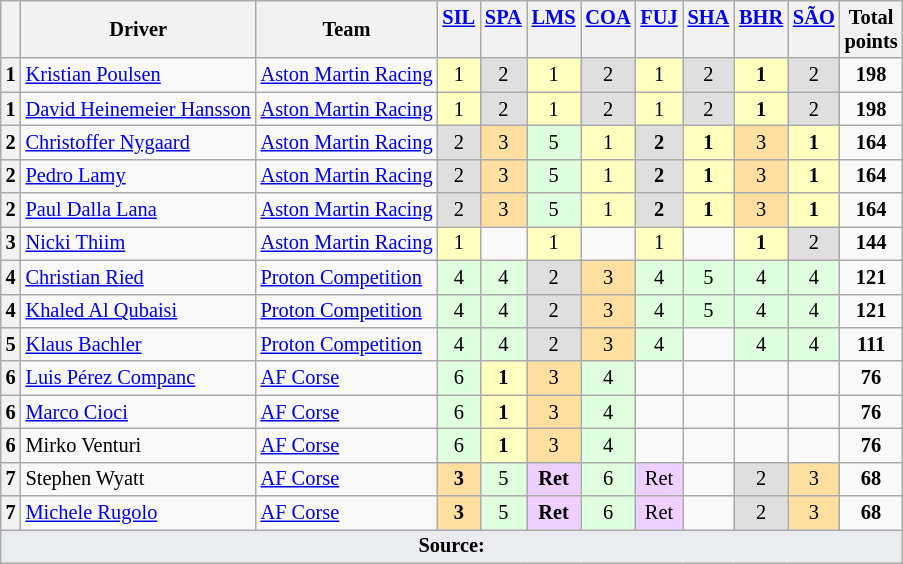<table class="wikitable" style="font-size: 85%; text-align:center">
<tr valign="top">
<th valign=middle></th>
<th valign=middle>Driver</th>
<th valign=middle>Team</th>
<th><a href='#'>SIL</a><br></th>
<th><a href='#'>SPA</a><br></th>
<th><a href='#'>LMS</a><br></th>
<th><a href='#'>COA</a><br></th>
<th><a href='#'>FUJ</a><br></th>
<th><a href='#'>SHA</a><br></th>
<th><a href='#'>BHR</a><br></th>
<th><a href='#'>SÃO</a><br></th>
<th valign=middle>Total<br>points</th>
</tr>
<tr>
<th>1</th>
<td align=left> <a href='#'>Kristian Poulsen</a></td>
<td align=left> <a href='#'>Aston Martin Racing</a></td>
<td style="background:#FFFFBF;">1</td>
<td style="background:#DFDFDF;">2</td>
<td style="background:#FFFFBF;">1</td>
<td style="background:#DFDFDF;">2</td>
<td style="background:#FFFFBF;">1</td>
<td style="background:#DFDFDF;">2</td>
<td style="background:#FFFFBF;"><strong>1</strong></td>
<td style="background:#DFDFDF;">2</td>
<td><strong>198</strong></td>
</tr>
<tr>
<th>1</th>
<td align=left> <a href='#'>David Heinemeier Hansson</a></td>
<td align=left> <a href='#'>Aston Martin Racing</a></td>
<td style="background:#FFFFBF;">1</td>
<td style="background:#DFDFDF;">2</td>
<td style="background:#FFFFBF;">1</td>
<td style="background:#DFDFDF;">2</td>
<td style="background:#FFFFBF;">1</td>
<td style="background:#DFDFDF;">2</td>
<td style="background:#FFFFBF;"><strong>1</strong></td>
<td style="background:#DFDFDF;">2</td>
<td><strong>198</strong></td>
</tr>
<tr>
<th>2</th>
<td align=left> <a href='#'>Christoffer Nygaard</a></td>
<td align=left> <a href='#'>Aston Martin Racing</a></td>
<td style="background:#DFDFDF;">2</td>
<td style="background:#FFDF9F;">3</td>
<td style="background:#DFFFDF;">5</td>
<td style="background:#FFFFBF;">1</td>
<td style="background:#DFDFDF;"><strong>2</strong></td>
<td style="background:#FFFFBF;"><strong>1</strong></td>
<td style="background:#FFDF9F;">3</td>
<td style="background:#FFFFBF;"><strong>1</strong></td>
<td><strong>164</strong></td>
</tr>
<tr>
<th>2</th>
<td align=left> <a href='#'>Pedro Lamy</a></td>
<td align=left> <a href='#'>Aston Martin Racing</a></td>
<td style="background:#DFDFDF;">2</td>
<td style="background:#FFDF9F;">3</td>
<td style="background:#DFFFDF;">5</td>
<td style="background:#FFFFBF;">1</td>
<td style="background:#DFDFDF;"><strong>2</strong></td>
<td style="background:#FFFFBF;"><strong>1</strong></td>
<td style="background:#FFDF9F;">3</td>
<td style="background:#FFFFBF;"><strong>1</strong></td>
<td><strong>164</strong></td>
</tr>
<tr>
<th>2</th>
<td align=left> <a href='#'>Paul Dalla Lana</a></td>
<td align=left> <a href='#'>Aston Martin Racing</a></td>
<td style="background:#DFDFDF;">2</td>
<td style="background:#FFDF9F;">3</td>
<td style="background:#DFFFDF;">5</td>
<td style="background:#FFFFBF;">1</td>
<td style="background:#DFDFDF;"><strong>2</strong></td>
<td style="background:#FFFFBF;"><strong>1</strong></td>
<td style="background:#FFDF9F;">3</td>
<td style="background:#FFFFBF;"><strong>1</strong></td>
<td><strong>164</strong></td>
</tr>
<tr>
<th>3</th>
<td align=left> <a href='#'>Nicki Thiim</a></td>
<td align=left> <a href='#'>Aston Martin Racing</a></td>
<td style="background:#FFFFBF;">1</td>
<td></td>
<td style="background:#FFFFBF;">1</td>
<td></td>
<td style="background:#FFFFBF;">1</td>
<td></td>
<td style="background:#FFFFBF;"><strong>1</strong></td>
<td style="background:#DFDFDF;">2</td>
<td><strong>144</strong></td>
</tr>
<tr>
<th>4</th>
<td align=left> <a href='#'>Christian Ried</a></td>
<td align=left> <a href='#'>Proton Competition</a></td>
<td style="background:#DFFFDF;">4</td>
<td style="background:#DFFFDF;">4</td>
<td style="background:#DFDFDF;">2</td>
<td style="background:#FFDF9F;">3</td>
<td style="background:#DFFFDF;">4</td>
<td style="background:#DFFFDF;">5</td>
<td style="background:#DFFFDF;">4</td>
<td style="background:#DFFFDF;">4</td>
<td><strong>121</strong></td>
</tr>
<tr>
<th>4</th>
<td align=left> <a href='#'>Khaled Al Qubaisi</a></td>
<td align=left> <a href='#'>Proton Competition</a></td>
<td style="background:#DFFFDF;">4</td>
<td style="background:#DFFFDF;">4</td>
<td style="background:#DFDFDF;">2</td>
<td style="background:#FFDF9F;">3</td>
<td style="background:#DFFFDF;">4</td>
<td style="background:#DFFFDF;">5</td>
<td style="background:#DFFFDF;">4</td>
<td style="background:#DFFFDF;">4</td>
<td><strong>121</strong></td>
</tr>
<tr>
<th>5</th>
<td align=left> <a href='#'>Klaus Bachler</a></td>
<td align=left> <a href='#'>Proton Competition</a></td>
<td style="background:#DFFFDF;">4</td>
<td style="background:#DFFFDF;">4</td>
<td style="background:#DFDFDF;">2</td>
<td style="background:#FFDF9F;">3</td>
<td style="background:#DFFFDF;">4</td>
<td></td>
<td style="background:#DFFFDF;">4</td>
<td style="background:#DFFFDF;">4</td>
<td><strong>111</strong></td>
</tr>
<tr>
<th>6</th>
<td align=left> <a href='#'>Luis Pérez Companc</a></td>
<td align=left> <a href='#'>AF Corse</a></td>
<td style="background:#DFFFDF;">6</td>
<td style="background:#FFFFBF;"><strong>1</strong></td>
<td style="background:#FFDF9F;">3</td>
<td style="background:#DFFFDF;">4</td>
<td></td>
<td></td>
<td></td>
<td></td>
<td><strong>76</strong></td>
</tr>
<tr>
<th>6</th>
<td align=left> <a href='#'>Marco Cioci</a></td>
<td align=left> <a href='#'>AF Corse</a></td>
<td style="background:#DFFFDF;">6</td>
<td style="background:#FFFFBF;"><strong>1</strong></td>
<td style="background:#FFDF9F;">3</td>
<td style="background:#DFFFDF;">4</td>
<td></td>
<td></td>
<td></td>
<td></td>
<td><strong>76</strong></td>
</tr>
<tr>
<th>6</th>
<td align=left> Mirko Venturi</td>
<td align=left> <a href='#'>AF Corse</a></td>
<td style="background:#DFFFDF;">6</td>
<td style="background:#FFFFBF;"><strong>1</strong></td>
<td style="background:#FFDF9F;">3</td>
<td style="background:#DFFFDF;">4</td>
<td></td>
<td></td>
<td></td>
<td></td>
<td><strong>76</strong></td>
</tr>
<tr>
<th>7</th>
<td align=left> Stephen Wyatt</td>
<td align=left> <a href='#'>AF Corse</a></td>
<td style="background:#FFDF9F;"><strong>3</strong></td>
<td style="background:#DFFFDF;">5</td>
<td style="background:#EFCFFF;"><strong>Ret</strong></td>
<td style="background:#DFFFDF;">6</td>
<td style="background:#EFCFFF;">Ret</td>
<td></td>
<td style="background:#DFDFDF;">2</td>
<td style="background:#FFDF9F;">3</td>
<td><strong>68</strong></td>
</tr>
<tr>
<th>7</th>
<td align=left> <a href='#'>Michele Rugolo</a></td>
<td align=left> <a href='#'>AF Corse</a></td>
<td style="background:#FFDF9F;"><strong>3</strong></td>
<td style="background:#DFFFDF;">5</td>
<td style="background:#EFCFFF;"><strong>Ret</strong></td>
<td style="background:#DFFFDF;">6</td>
<td style="background:#EFCFFF;">Ret</td>
<td></td>
<td style="background:#DFDFDF;">2</td>
<td style="background:#FFDF9F;">3</td>
<td><strong>68</strong><br></td>
</tr>
<tr class="sortbottom">
<td colspan="12" style="background-color:#EAECF0;text-align:center"><strong>Source:</strong></td>
</tr>
</table>
